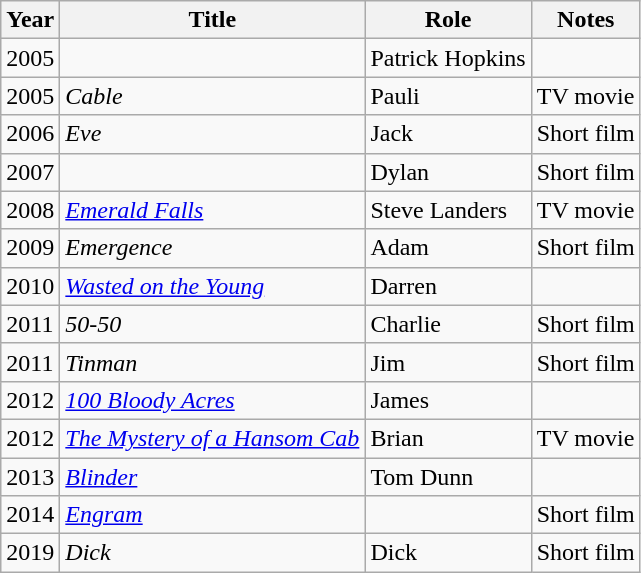<table class="wikitable sortable">
<tr>
<th>Year</th>
<th>Title</th>
<th>Role</th>
<th class="unsortable">Notes</th>
</tr>
<tr>
<td>2005</td>
<td><em></em></td>
<td>Patrick Hopkins</td>
<td></td>
</tr>
<tr>
<td>2005</td>
<td><em>Cable</em></td>
<td>Pauli</td>
<td>TV movie</td>
</tr>
<tr>
<td>2006</td>
<td><em>Eve</em></td>
<td>Jack</td>
<td>Short film</td>
</tr>
<tr>
<td>2007</td>
<td><em></em></td>
<td>Dylan</td>
<td>Short film</td>
</tr>
<tr>
<td>2008</td>
<td><em><a href='#'>Emerald Falls</a></em></td>
<td>Steve Landers</td>
<td>TV movie</td>
</tr>
<tr>
<td>2009</td>
<td><em>Emergence</em></td>
<td>Adam</td>
<td>Short film</td>
</tr>
<tr>
<td>2010</td>
<td><em><a href='#'>Wasted on the Young</a></em></td>
<td>Darren</td>
<td></td>
</tr>
<tr>
<td>2011</td>
<td><em>50-50</em></td>
<td>Charlie</td>
<td>Short film</td>
</tr>
<tr>
<td>2011</td>
<td><em>Tinman</em></td>
<td>Jim</td>
<td>Short film</td>
</tr>
<tr>
<td>2012</td>
<td><em><a href='#'>100 Bloody Acres</a></em></td>
<td>James</td>
<td></td>
</tr>
<tr>
<td>2012</td>
<td><em><a href='#'>The Mystery of a Hansom Cab</a></em></td>
<td>Brian</td>
<td>TV movie</td>
</tr>
<tr>
<td>2013</td>
<td><em><a href='#'>Blinder</a></em></td>
<td>Tom Dunn</td>
<td></td>
</tr>
<tr>
<td>2014</td>
<td><em><a href='#'>Engram</a></em></td>
<td></td>
<td>Short film</td>
</tr>
<tr>
<td>2019</td>
<td><em>Dick</em></td>
<td>Dick</td>
<td>Short film</td>
</tr>
</table>
